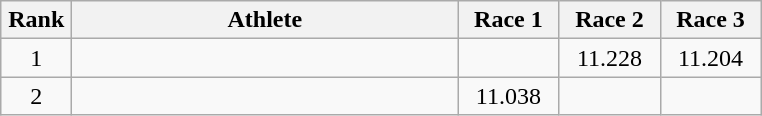<table class=wikitable style="text-align:center">
<tr>
<th width=40>Rank</th>
<th width=250>Athlete</th>
<th width=60>Race 1</th>
<th width=60>Race 2</th>
<th width=60>Race 3</th>
</tr>
<tr>
<td>1</td>
<td align=left></td>
<td></td>
<td>11.228</td>
<td>11.204</td>
</tr>
<tr>
<td>2</td>
<td align=left></td>
<td>11.038</td>
<td></td>
<td></td>
</tr>
</table>
